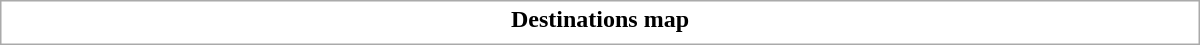<table class="collapsible collapsed" style="border:1px #aaa solid; width:50em; margin:0.2em auto">
<tr>
<th>Destinations map</th>
</tr>
<tr>
<td></td>
</tr>
</table>
